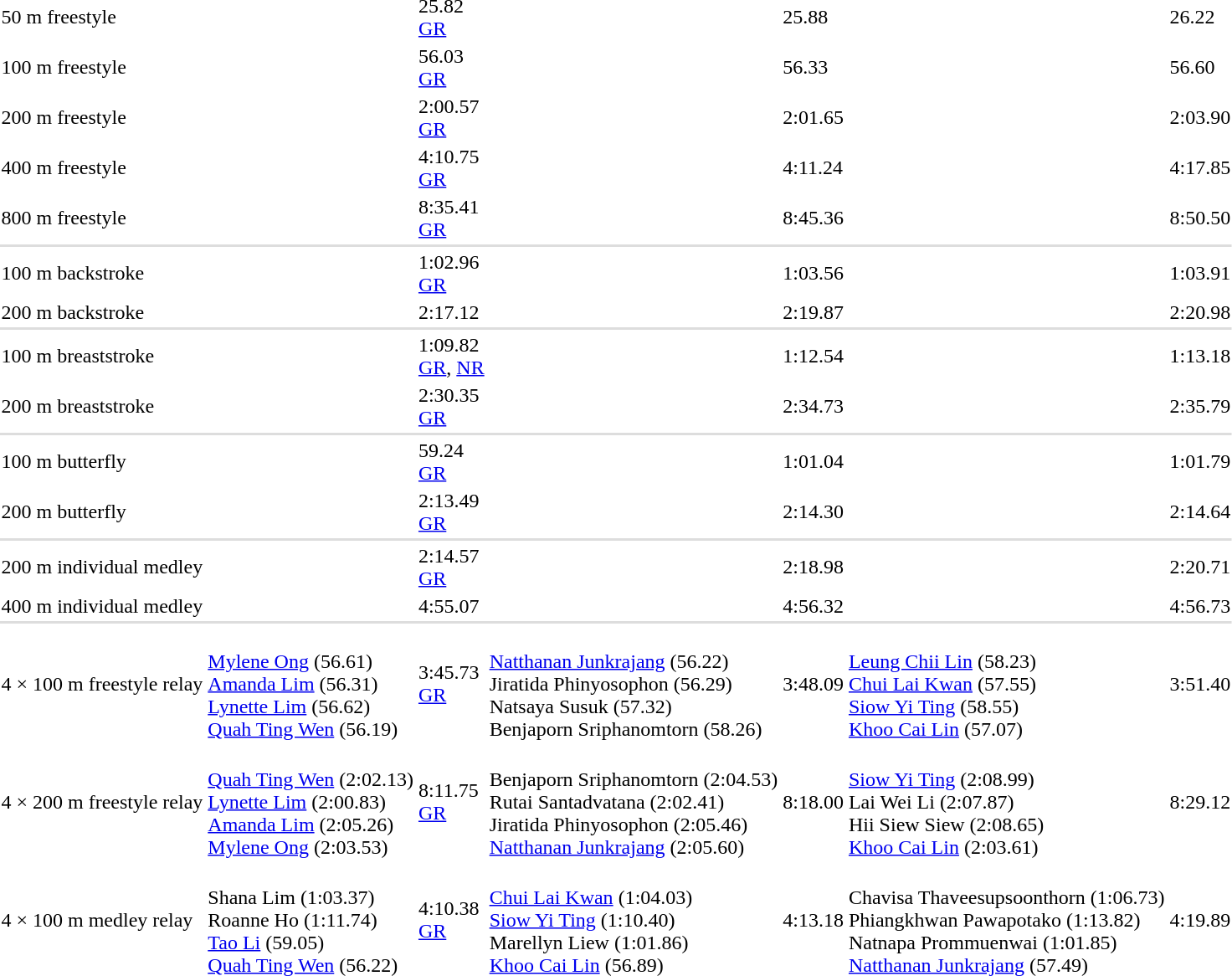<table>
<tr>
<td>50 m freestyle<br></td>
<td></td>
<td>25.82 <br><a href='#'>GR</a></td>
<td></td>
<td>25.88</td>
<td></td>
<td>26.22</td>
</tr>
<tr>
<td>100 m freestyle<br></td>
<td></td>
<td>56.03 <br><a href='#'>GR</a></td>
<td></td>
<td>56.33</td>
<td></td>
<td>56.60</td>
</tr>
<tr>
<td>200 m freestyle<br></td>
<td></td>
<td>2:00.57 <br><a href='#'>GR</a></td>
<td></td>
<td>2:01.65</td>
<td></td>
<td>2:03.90</td>
</tr>
<tr>
<td>400 m freestyle<br></td>
<td></td>
<td>4:10.75 <br><a href='#'>GR</a></td>
<td></td>
<td>4:11.24</td>
<td></td>
<td>4:17.85</td>
</tr>
<tr>
<td>800 m freestyle<br></td>
<td></td>
<td>8:35.41 <br><a href='#'>GR</a></td>
<td></td>
<td>8:45.36</td>
<td></td>
<td>8:50.50</td>
</tr>
<tr bgcolor=#DDDDDD>
<td colspan=7></td>
</tr>
<tr>
<td>100 m backstroke<br></td>
<td></td>
<td>1:02.96 <br><a href='#'>GR</a></td>
<td></td>
<td>1:03.56</td>
<td></td>
<td>1:03.91</td>
</tr>
<tr>
<td>200 m backstroke<br></td>
<td></td>
<td>2:17.12</td>
<td></td>
<td>2:19.87</td>
<td></td>
<td>2:20.98</td>
</tr>
<tr bgcolor=#DDDDDD>
<td colspan=7></td>
</tr>
<tr>
<td>100 m breaststroke<br></td>
<td></td>
<td>1:09.82 <br><a href='#'>GR</a>, <a href='#'>NR</a></td>
<td></td>
<td>1:12.54</td>
<td></td>
<td>1:13.18</td>
</tr>
<tr>
<td>200 m breaststroke<br></td>
<td></td>
<td>2:30.35 <br><a href='#'>GR</a></td>
<td></td>
<td>2:34.73</td>
<td></td>
<td>2:35.79</td>
</tr>
<tr bgcolor=#DDDDDD>
<td colspan=7></td>
</tr>
<tr>
<td>100 m butterfly<br></td>
<td></td>
<td>59.24 <br><a href='#'>GR</a></td>
<td></td>
<td>1:01.04</td>
<td></td>
<td>1:01.79</td>
</tr>
<tr>
<td>200 m butterfly<br></td>
<td></td>
<td>2:13.49 <br><a href='#'>GR</a></td>
<td></td>
<td>2:14.30</td>
<td></td>
<td>2:14.64</td>
</tr>
<tr bgcolor=#DDDDDD>
<td colspan=7></td>
</tr>
<tr>
<td>200 m individual medley<br></td>
<td></td>
<td>2:14.57 <br><a href='#'>GR</a></td>
<td></td>
<td>2:18.98</td>
<td></td>
<td>2:20.71</td>
</tr>
<tr>
<td>400 m individual medley<br></td>
<td></td>
<td>4:55.07</td>
<td></td>
<td>4:56.32</td>
<td></td>
<td>4:56.73</td>
</tr>
<tr bgcolor=#DDDDDD>
<td colspan=7></td>
</tr>
<tr>
<td>4 × 100 m freestyle relay<br></td>
<td> <br> <a href='#'>Mylene Ong</a> (56.61)<br> <a href='#'>Amanda Lim</a> (56.31)<br> <a href='#'>Lynette Lim</a> (56.62)<br> <a href='#'>Quah Ting Wen</a> (56.19)</td>
<td>3:45.73 <br><a href='#'>GR</a></td>
<td> <br> <a href='#'>Natthanan Junkrajang</a> (56.22)<br> Jiratida Phinyosophon (56.29)<br> Natsaya Susuk (57.32)<br> Benjaporn Sriphanomtorn (58.26)</td>
<td>3:48.09</td>
<td> <br> <a href='#'>Leung Chii Lin</a> (58.23)<br> <a href='#'>Chui Lai Kwan</a> (57.55)<br> <a href='#'>Siow Yi Ting</a> (58.55)<br> <a href='#'>Khoo Cai Lin</a> (57.07)</td>
<td>3:51.40</td>
</tr>
<tr>
<td>4 × 200 m freestyle relay<br></td>
<td> <br> <a href='#'>Quah Ting Wen</a> (2:02.13)<br> <a href='#'>Lynette Lim</a> (2:00.83)<br> <a href='#'>Amanda Lim</a> (2:05.26)<br> <a href='#'>Mylene Ong</a> (2:03.53)</td>
<td>8:11.75 <br><a href='#'>GR</a></td>
<td> <br> Benjaporn Sriphanomtorn (2:04.53)<br> Rutai Santadvatana (2:02.41)<br> Jiratida Phinyosophon (2:05.46)<br> <a href='#'>Natthanan Junkrajang</a> (2:05.60)</td>
<td>8:18.00</td>
<td> <br> <a href='#'>Siow Yi Ting</a> (2:08.99)<br> Lai Wei Li (2:07.87)<br> Hii Siew Siew (2:08.65)<br> <a href='#'>Khoo Cai Lin</a> (2:03.61)</td>
<td>8:29.12</td>
</tr>
<tr>
<td>4 × 100 m medley relay<br></td>
<td> <br> Shana Lim (1:03.37)<br> Roanne Ho (1:11.74)<br> <a href='#'>Tao Li</a> (59.05)<br> <a href='#'>Quah Ting Wen</a> (56.22)</td>
<td>4:10.38 <br><a href='#'>GR</a></td>
<td> <br> <a href='#'>Chui Lai Kwan</a> (1:04.03)<br> <a href='#'>Siow Yi Ting</a> (1:10.40)<br> Marellyn Liew (1:01.86)<br> <a href='#'>Khoo Cai Lin</a> (56.89)</td>
<td>4:13.18</td>
<td> <br> Chavisa Thaveesupsoonthorn (1:06.73)<br> Phiangkhwan Pawapotako (1:13.82)<br> Natnapa Prommuenwai (1:01.85)<br> <a href='#'>Natthanan Junkrajang</a> (57.49)</td>
<td>4:19.89</td>
</tr>
</table>
